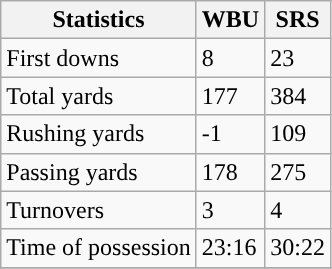<table class="wikitable" style="float: left;">
<tr>
<th>Statistics</th>
<th>WBU</th>
<th>SRS</th>
</tr>
<tr>
<td>First downs</td>
<td>8</td>
<td>23</td>
</tr>
<tr>
<td>Total yards</td>
<td>177</td>
<td>384</td>
</tr>
<tr>
<td>Rushing yards</td>
<td>-1</td>
<td>109</td>
</tr>
<tr>
<td>Passing yards</td>
<td>178</td>
<td>275</td>
</tr>
<tr>
<td>Turnovers</td>
<td>3</td>
<td>4</td>
</tr>
<tr>
<td>Time of possession</td>
<td>23:16</td>
<td>30:22</td>
</tr>
<tr>
</tr>
</table>
